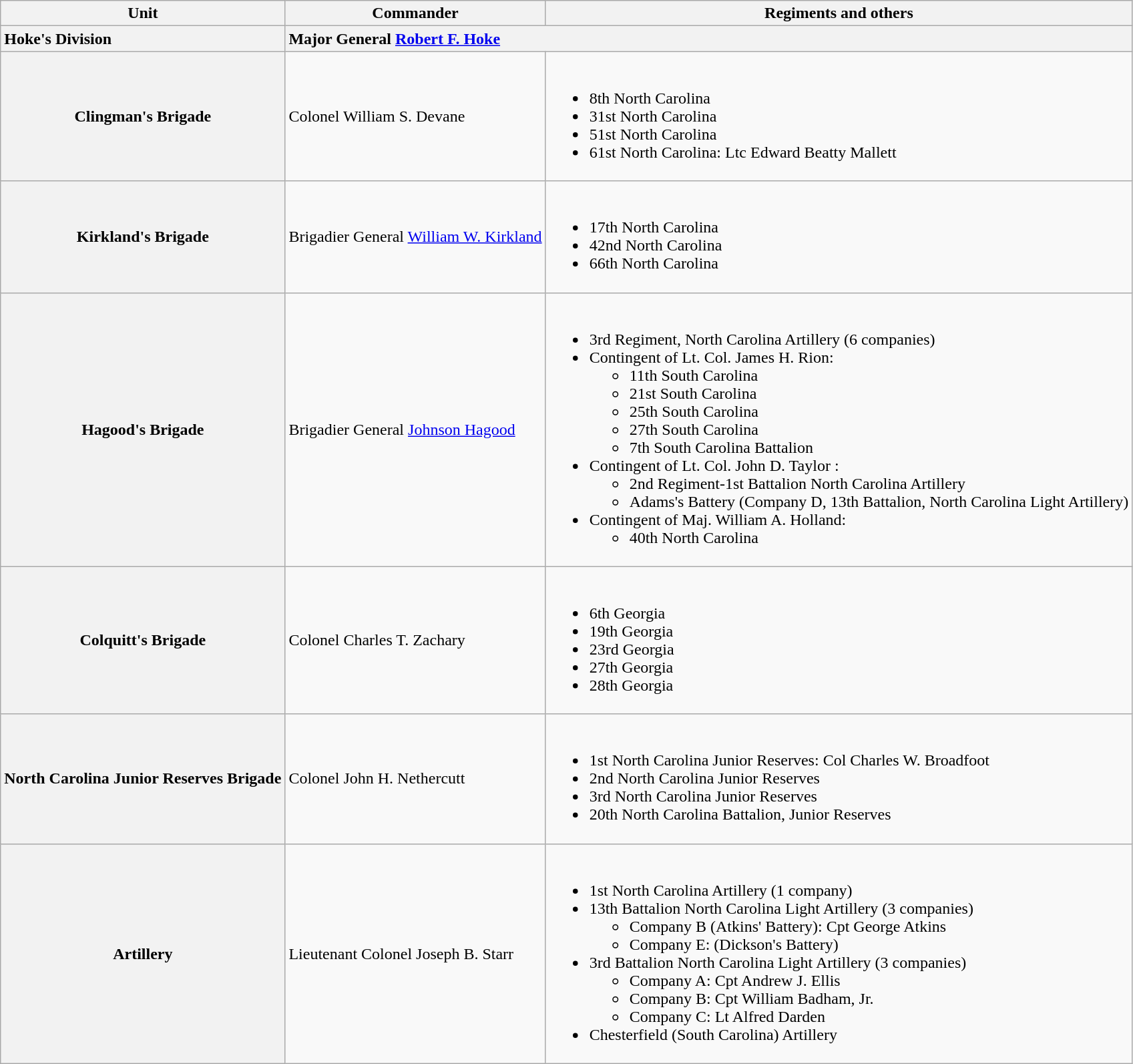<table class="wikitable plainrowheaders">
<tr>
<th scope="col">Unit</th>
<th scope="col">Commander</th>
<th scope="col">Regiments and others</th>
</tr>
<tr>
<th scope="col" colspan="1" style="text-align: left;">Hoke's Division</th>
<th scope="row" colspan="2" style="text-align: left;">Major General <a href='#'>Robert F. Hoke</a></th>
</tr>
<tr>
<th scope="row">Clingman's Brigade</th>
<td>Colonel William S. Devane </td>
<td><br><ul><li>8th North Carolina</li><li>31st North Carolina</li><li>51st North Carolina</li><li>61st North Carolina: Ltc Edward Beatty Mallett</li></ul></td>
</tr>
<tr>
<th scope="row">Kirkland's Brigade</th>
<td>Brigadier General <a href='#'>William W. Kirkland</a></td>
<td><br><ul><li>17th North Carolina</li><li>42nd North Carolina</li><li>66th North Carolina</li></ul></td>
</tr>
<tr>
<th scope="row">Hagood's Brigade</th>
<td>Brigadier General <a href='#'>Johnson Hagood</a></td>
<td><br><ul><li>3rd Regiment, North Carolina Artillery (6 companies)</li><li>Contingent of Lt. Col. James H. Rion:<ul><li>11th South Carolina</li><li>21st South Carolina</li><li>25th South Carolina</li><li>27th South Carolina</li><li>7th South Carolina Battalion</li></ul></li><li>Contingent of Lt. Col. John D. Taylor :<ul><li>2nd Regiment-1st Battalion North Carolina Artillery</li><li>Adams's Battery (Company D, 13th Battalion, North Carolina Light Artillery)</li></ul></li><li>Contingent of Maj. William A. Holland:<ul><li>40th North Carolina</li></ul></li></ul></td>
</tr>
<tr>
<th scope="row">Colquitt's Brigade</th>
<td>Colonel Charles T. Zachary</td>
<td><br><ul><li>6th Georgia</li><li>19th Georgia</li><li>23rd Georgia</li><li>27th Georgia</li><li>28th Georgia</li></ul></td>
</tr>
<tr>
<th scope="row">North Carolina Junior Reserves Brigade</th>
<td>Colonel John H. Nethercutt</td>
<td><br><ul><li>1st North Carolina Junior Reserves: Col Charles W. Broadfoot</li><li>2nd North Carolina Junior Reserves</li><li>3rd North Carolina Junior Reserves</li><li>20th North Carolina Battalion, Junior Reserves</li></ul></td>
</tr>
<tr>
<th scope="row">Artillery</th>
<td>Lieutenant Colonel Joseph B. Starr</td>
<td><br><ul><li>1st North Carolina Artillery (1 company)</li><li>13th Battalion North Carolina Light Artillery (3 companies)<ul><li>Company B (Atkins' Battery): Cpt George Atkins</li><li>Company E: (Dickson's Battery)</li></ul></li><li>3rd Battalion North Carolina Light Artillery (3 companies)<ul><li>Company A: Cpt Andrew J. Ellis</li><li>Company B: Cpt William Badham, Jr.</li><li>Company C: Lt Alfred Darden</li></ul></li><li>Chesterfield (South Carolina) Artillery</li></ul></td>
</tr>
</table>
